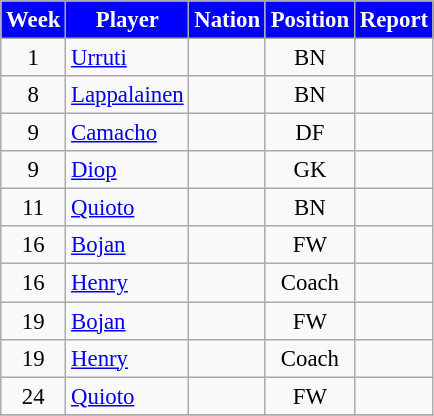<table class="wikitable" style="font-size: 95%; text-align: center;">
<tr>
<th style="background:#00f; color:white; text-align:center;">Week</th>
<th style="background:#00f; color:white; text-align:center;">Player</th>
<th style="background:#00f; color:white; text-align:center;">Nation</th>
<th style="background:#00f; color:white; text-align:center;">Position</th>
<th style="background:#00f; color:white; text-align:center;">Report</th>
</tr>
<tr>
<td>1</td>
<td style="text-align:left;"><a href='#'>Urruti</a></td>
<td style="text-align:left;"></td>
<td>BN</td>
<td></td>
</tr>
<tr>
<td>8</td>
<td style="text-align:left;"><a href='#'>Lappalainen</a></td>
<td style="text-align:left;"></td>
<td>BN</td>
<td></td>
</tr>
<tr>
<td>9</td>
<td style="text-align:left;"><a href='#'>Camacho</a></td>
<td style="text-align:left;"></td>
<td>DF</td>
<td></td>
</tr>
<tr>
<td>9</td>
<td style="text-align:left;"><a href='#'>Diop</a></td>
<td style="text-align:left;"></td>
<td>GK</td>
<td></td>
</tr>
<tr>
<td>11</td>
<td style="text-align:left;"><a href='#'>Quioto</a></td>
<td style="text-align:left;"></td>
<td>BN</td>
<td></td>
</tr>
<tr>
<td>16</td>
<td style="text-align:left;"><a href='#'>Bojan</a></td>
<td style="text-align:left;"></td>
<td>FW</td>
<td></td>
</tr>
<tr>
<td>16</td>
<td style="text-align:left;"><a href='#'>Henry</a></td>
<td style="text-align:left;"></td>
<td>Coach</td>
<td></td>
</tr>
<tr>
<td>19</td>
<td style="text-align:left;"><a href='#'>Bojan</a></td>
<td style="text-align:left;"></td>
<td>FW</td>
<td></td>
</tr>
<tr>
<td>19</td>
<td style="text-align:left;"><a href='#'>Henry</a></td>
<td style="text-align:left;"></td>
<td>Coach</td>
<td></td>
</tr>
<tr>
<td>24</td>
<td style="text-align:left;"><a href='#'>Quioto</a></td>
<td style="text-align:left;"></td>
<td>FW</td>
<td></td>
</tr>
<tr>
</tr>
</table>
